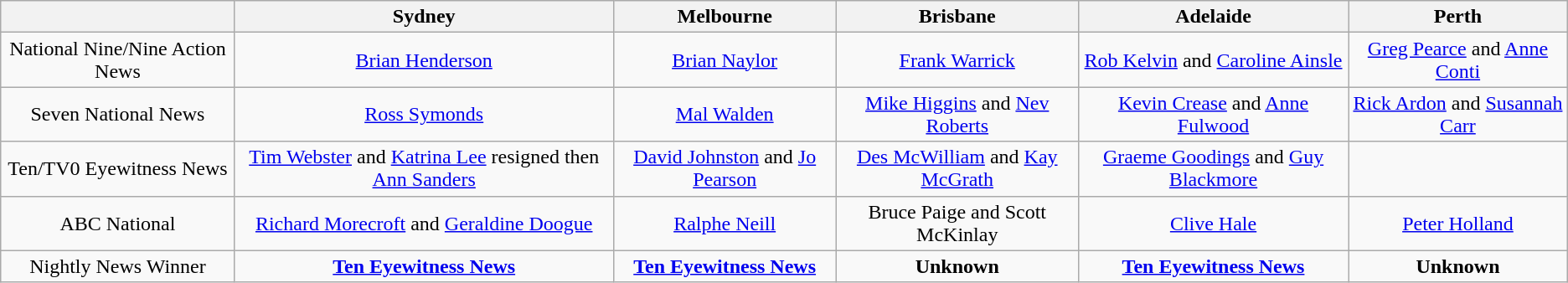<table class="wikitable">
<tr>
<th></th>
<th>Sydney</th>
<th>Melbourne</th>
<th>Brisbane</th>
<th>Adelaide</th>
<th>Perth</th>
</tr>
<tr style="text-align:center">
<td>National Nine/Nine Action News</td>
<td><a href='#'>Brian Henderson</a></td>
<td><a href='#'>Brian Naylor</a></td>
<td><a href='#'>Frank Warrick</a></td>
<td><a href='#'>Rob Kelvin</a> and <a href='#'>Caroline Ainsle</a></td>
<td><a href='#'>Greg Pearce</a> and <a href='#'>Anne Conti</a></td>
</tr>
<tr style="text-align:center">
<td>Seven National News</td>
<td><a href='#'>Ross Symonds</a></td>
<td><a href='#'>Mal Walden</a></td>
<td><a href='#'>Mike Higgins</a> and <a href='#'>Nev Roberts</a></td>
<td><a href='#'>Kevin Crease</a> and <a href='#'>Anne Fulwood</a></td>
<td><a href='#'>Rick Ardon</a> and <a href='#'>Susannah Carr</a></td>
</tr>
<tr style="text-align:center">
<td>Ten/TV0 Eyewitness News</td>
<td><a href='#'>Tim Webster</a> and <a href='#'>Katrina Lee</a> resigned then <a href='#'>Ann Sanders</a></td>
<td><a href='#'>David Johnston</a> and <a href='#'>Jo Pearson</a></td>
<td><a href='#'>Des McWilliam</a> and <a href='#'>Kay McGrath</a></td>
<td><a href='#'>Graeme Goodings</a> and <a href='#'>Guy Blackmore</a></td>
<td></td>
</tr>
<tr style="text-align:center">
<td>ABC National</td>
<td><a href='#'>Richard Morecroft</a> and <a href='#'>Geraldine Doogue</a></td>
<td><a href='#'>Ralphe Neill</a></td>
<td>Bruce Paige and Scott McKinlay</td>
<td><a href='#'>Clive Hale</a></td>
<td><a href='#'>Peter Holland</a></td>
</tr>
<tr style="text-align:center">
<td>Nightly News Winner</td>
<td><strong><a href='#'>Ten Eyewitness News</a></strong></td>
<td><strong><a href='#'>Ten Eyewitness News</a></strong></td>
<td><strong>Unknown</strong></td>
<td><strong><a href='#'>Ten Eyewitness News</a></strong></td>
<td><strong>Unknown</strong></td>
</tr>
</table>
